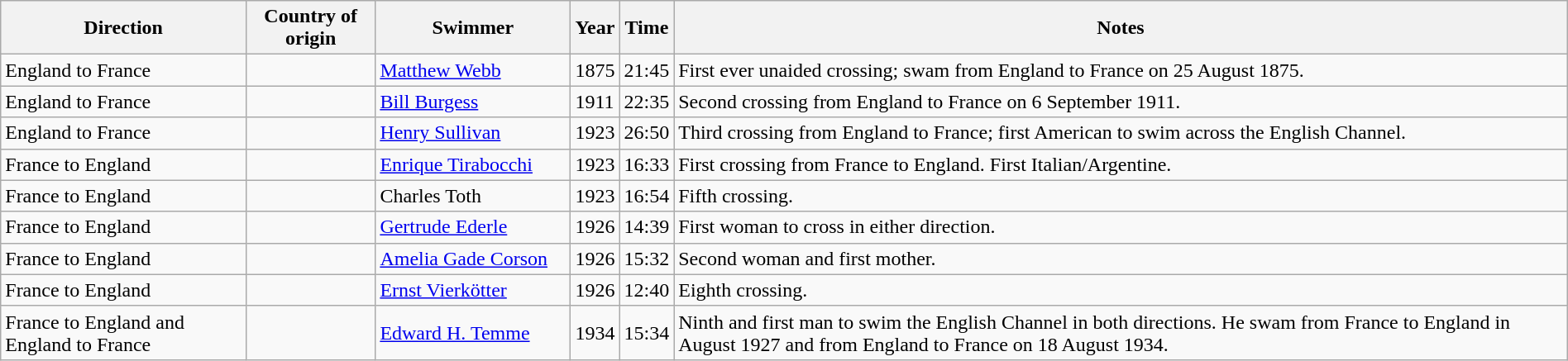<table class="wikitable sortable" style="margin-left:auto;margin-right:auto;text-align:left">
<tr>
<th>Direction</th>
<th>Country of origin</th>
<th width=150>Swimmer</th>
<th>Year</th>
<th>Time</th>
<th class=unsortable>Notes</th>
</tr>
<tr>
<td>England to France</td>
<td></td>
<td><a href='#'>Matthew Webb</a></td>
<td>1875</td>
<td>21:45</td>
<td>First ever unaided crossing; swam from England to France on 25 August 1875.</td>
</tr>
<tr>
<td>England to France</td>
<td></td>
<td><a href='#'>Bill Burgess</a></td>
<td>1911</td>
<td>22:35</td>
<td>Second crossing from England to France on 6 September 1911.</td>
</tr>
<tr>
<td>England to France</td>
<td></td>
<td><a href='#'>Henry Sullivan</a></td>
<td>1923</td>
<td>26:50</td>
<td>Third crossing from England to France; first American to swim across the English Channel.</td>
</tr>
<tr>
<td>France to England</td>
<td><br></td>
<td><a href='#'>Enrique Tirabocchi</a></td>
<td>1923</td>
<td>16:33</td>
<td>First crossing from France to England. First Italian/Argentine.</td>
</tr>
<tr>
<td>France to England</td>
<td></td>
<td>Charles Toth</td>
<td>1923</td>
<td>16:54</td>
<td>Fifth crossing.</td>
</tr>
<tr>
<td>France to England</td>
<td></td>
<td><a href='#'>Gertrude Ederle</a></td>
<td>1926</td>
<td>14:39</td>
<td>First woman to cross in either direction.</td>
</tr>
<tr>
<td>France to England</td>
<td></td>
<td><a href='#'>Amelia Gade Corson</a></td>
<td>1926</td>
<td>15:32</td>
<td>Second woman and first mother.</td>
</tr>
<tr>
<td>France to England</td>
<td></td>
<td><a href='#'>Ernst Vierkötter</a></td>
<td>1926</td>
<td>12:40</td>
<td>Eighth crossing.</td>
</tr>
<tr>
<td>France to England and England to France</td>
<td></td>
<td><a href='#'>Edward H. Temme</a></td>
<td>1934</td>
<td>15:34</td>
<td>Ninth and first man to swim the English Channel in both directions. He swam from France to England in August 1927 and from England to France on 18 August 1934.</td>
</tr>
</table>
